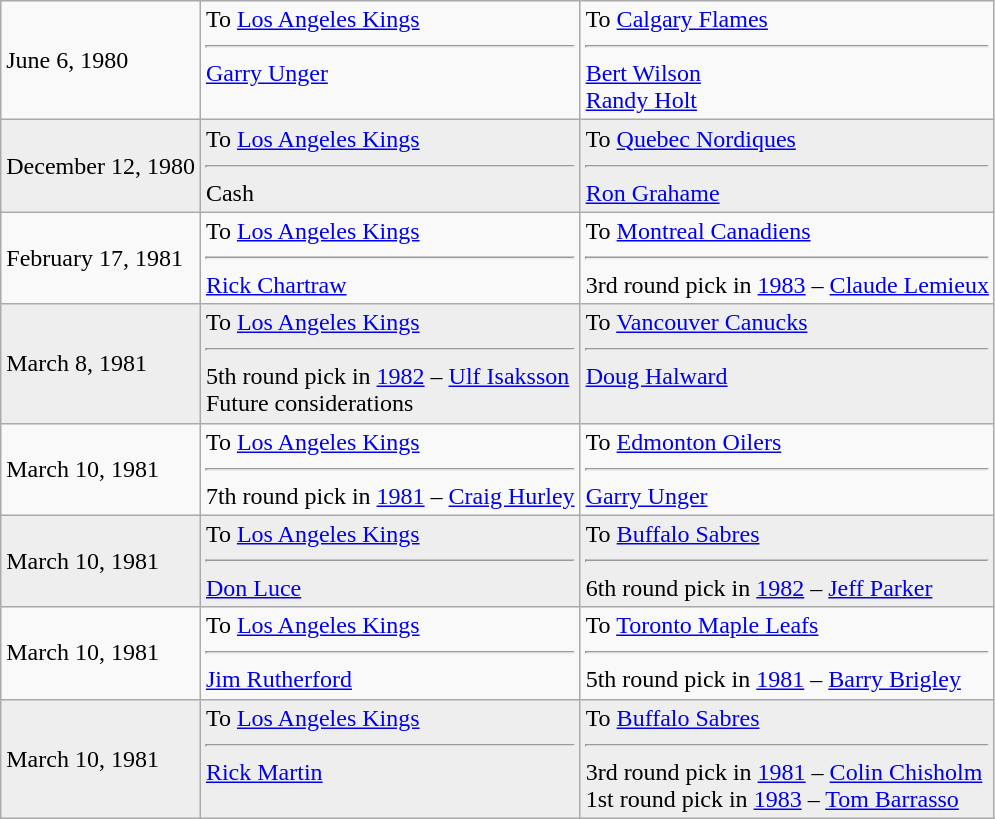<table class="wikitable">
<tr>
<td>June 6, 1980</td>
<td valign="top">To <a href='#'>Los Angeles Kings</a><hr><a href='#'>Garry Unger</a></td>
<td valign="top">To <a href='#'>Calgary Flames</a><hr><a href='#'>Bert Wilson</a> <br> <a href='#'>Randy Holt</a></td>
</tr>
<tr style="background:#eee;">
<td>December 12, 1980</td>
<td valign="top">To <a href='#'>Los Angeles Kings</a><hr>Cash</td>
<td valign="top">To <a href='#'>Quebec Nordiques</a><hr><a href='#'>Ron Grahame</a></td>
</tr>
<tr>
<td>February 17, 1981</td>
<td valign="top">To <a href='#'>Los Angeles Kings</a><hr><a href='#'>Rick Chartraw</a></td>
<td valign="top">To <a href='#'>Montreal Canadiens</a><hr>3rd round pick in <a href='#'>1983</a> – <a href='#'>Claude Lemieux</a></td>
</tr>
<tr style="background:#eee;">
<td>March 8, 1981</td>
<td valign="top">To <a href='#'>Los Angeles Kings</a><hr>5th round pick in <a href='#'>1982</a> – <a href='#'>Ulf Isaksson</a> <br> Future considerations</td>
<td valign="top">To <a href='#'>Vancouver Canucks</a><hr><a href='#'>Doug Halward</a></td>
</tr>
<tr>
<td>March 10, 1981</td>
<td valign="top">To <a href='#'>Los Angeles Kings</a><hr>7th round pick in <a href='#'>1981</a> – <a href='#'>Craig Hurley</a></td>
<td valign="top">To <a href='#'>Edmonton Oilers</a><hr><a href='#'>Garry Unger</a></td>
</tr>
<tr style="background:#eee;">
<td>March 10, 1981</td>
<td valign="top">To <a href='#'>Los Angeles Kings</a><hr><a href='#'>Don Luce</a></td>
<td valign="top">To <a href='#'>Buffalo Sabres</a><hr>6th round pick in <a href='#'>1982</a> – <a href='#'>Jeff Parker</a></td>
</tr>
<tr>
<td>March 10, 1981</td>
<td valign="top">To <a href='#'>Los Angeles Kings</a><hr><a href='#'>Jim Rutherford</a></td>
<td valign="top">To <a href='#'>Toronto Maple Leafs</a><hr>5th round pick in <a href='#'>1981</a> – <a href='#'>Barry Brigley</a></td>
</tr>
<tr style="background:#eee;">
<td>March 10, 1981</td>
<td valign="top">To <a href='#'>Los Angeles Kings</a><hr><a href='#'>Rick Martin</a></td>
<td valign="top">To <a href='#'>Buffalo Sabres</a><hr>3rd round pick in <a href='#'>1981</a> – <a href='#'>Colin Chisholm</a> <br> 1st round pick in <a href='#'>1983</a> – <a href='#'>Tom Barrasso</a></td>
</tr>
</table>
